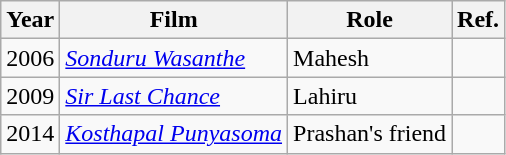<table class="wikitable">
<tr>
<th>Year</th>
<th>Film</th>
<th>Role</th>
<th>Ref.</th>
</tr>
<tr>
<td>2006</td>
<td><em><a href='#'>Sonduru Wasanthe</a></em></td>
<td>Mahesh</td>
<td></td>
</tr>
<tr>
<td>2009</td>
<td><em><a href='#'>Sir Last Chance</a></em></td>
<td>Lahiru</td>
<td></td>
</tr>
<tr>
<td>2014</td>
<td><em><a href='#'>Kosthapal Punyasoma</a></em></td>
<td>Prashan's friend</td>
<td></td>
</tr>
</table>
